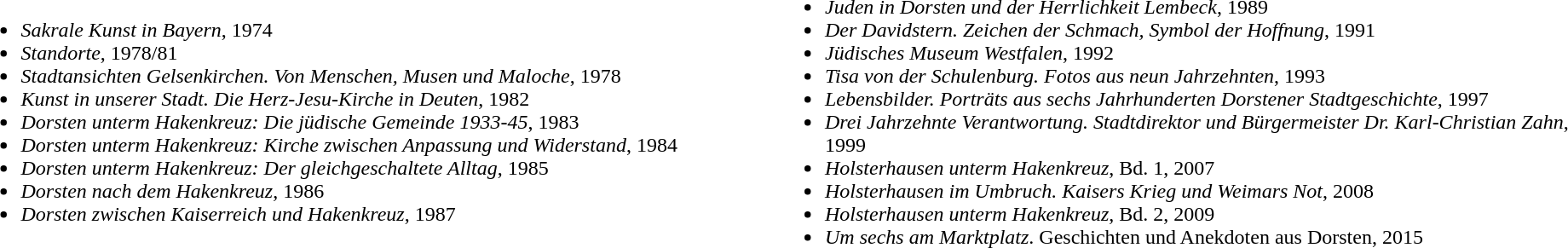<table>
<tr>
<td width="50%"><br><ul><li><em>Sakrale Kunst in Bayern</em>, 1974</li><li><em>Standorte</em>, 1978/81</li><li><em>Stadtansichten Gelsenkirchen. Von Menschen, Musen und Maloche</em>, 1978</li><li><em>Kunst in unserer Stadt. Die Herz-Jesu-Kirche in Deuten</em>, 1982</li><li><em>Dorsten unterm Hakenkreuz: Die jüdische Gemeinde 1933-45</em>, 1983</li><li><em>Dorsten unterm Hakenkreuz: Kirche zwischen Anpassung und Widerstand</em>, 1984</li><li><em>Dorsten unterm Hakenkreuz: Der gleichgeschaltete Alltag</em>, 1985</li><li><em>Dorsten nach dem Hakenkreuz</em>, 1986</li><li><em>Dorsten zwischen Kaiserreich und Hakenkreuz</em>, 1987</li></ul></td>
<td width="50%"><br><ul><li><em>Juden in Dorsten und der Herrlichkeit Lembeck</em>, 1989</li><li><em>Der Davidstern. Zeichen der Schmach, Symbol der Hoffnung</em>, 1991</li><li><em>Jüdisches Museum Westfalen</em>, 1992</li><li><em>Tisa von der Schulenburg. Fotos aus neun Jahrzehnten</em>, 1993</li><li><em>Lebensbilder. Porträts aus sechs Jahrhunderten Dorstener Stadtgeschichte</em>, 1997</li><li><em>Drei Jahrzehnte Verantwortung. Stadtdirektor und Bürgermeister Dr. Karl-Christian Zahn</em>, 1999</li><li><em>Holsterhausen unterm Hakenkreuz</em>, Bd. 1, 2007</li><li><em>Holsterhausen im Umbruch. Kaisers Krieg und Weimars Not</em>, 2008</li><li><em>Holsterhausen unterm Hakenkreuz</em>, Bd. 2, 2009</li><li><em>Um sechs am Marktplatz</em>. Geschichten und Anekdoten aus Dorsten, 2015</li></ul></td>
<td></td>
</tr>
</table>
